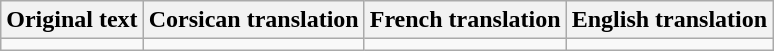<table class="wikitable">
<tr>
<th scope="col">Original text</th>
<th scope="col">Corsican translation</th>
<th>French translation</th>
<th>English translation</th>
</tr>
<tr>
<td></td>
<td></td>
<td></td>
<td></td>
</tr>
</table>
